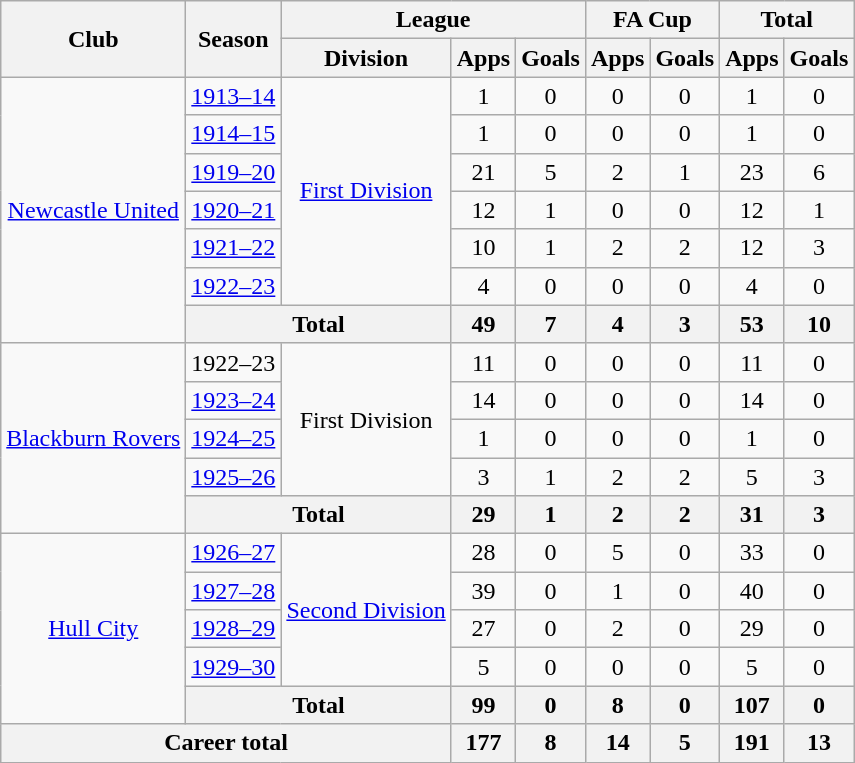<table class="wikitable" style="text-align: center;">
<tr>
<th rowspan="2">Club</th>
<th rowspan="2">Season</th>
<th colspan="3">League</th>
<th colspan="2">FA Cup</th>
<th colspan="2">Total</th>
</tr>
<tr>
<th>Division</th>
<th>Apps</th>
<th>Goals</th>
<th>Apps</th>
<th>Goals</th>
<th>Apps</th>
<th>Goals</th>
</tr>
<tr>
<td rowspan="7"><a href='#'>Newcastle United</a></td>
<td><a href='#'>1913–14</a></td>
<td rowspan="6"><a href='#'>First Division</a></td>
<td>1</td>
<td>0</td>
<td>0</td>
<td>0</td>
<td>1</td>
<td>0</td>
</tr>
<tr>
<td><a href='#'>1914–15</a></td>
<td>1</td>
<td>0</td>
<td>0</td>
<td>0</td>
<td>1</td>
<td>0</td>
</tr>
<tr>
<td><a href='#'>1919–20</a></td>
<td>21</td>
<td>5</td>
<td>2</td>
<td>1</td>
<td>23</td>
<td>6</td>
</tr>
<tr>
<td><a href='#'>1920–21</a></td>
<td>12</td>
<td>1</td>
<td>0</td>
<td>0</td>
<td>12</td>
<td>1</td>
</tr>
<tr>
<td><a href='#'>1921–22</a></td>
<td>10</td>
<td>1</td>
<td>2</td>
<td>2</td>
<td>12</td>
<td>3</td>
</tr>
<tr>
<td><a href='#'>1922–23</a></td>
<td>4</td>
<td>0</td>
<td>0</td>
<td>0</td>
<td>4</td>
<td>0</td>
</tr>
<tr>
<th colspan="2">Total</th>
<th>49</th>
<th>7</th>
<th>4</th>
<th>3</th>
<th>53</th>
<th>10</th>
</tr>
<tr>
<td rowspan="5"><a href='#'>Blackburn Rovers</a></td>
<td>1922–23</td>
<td rowspan="4">First Division</td>
<td>11</td>
<td>0</td>
<td>0</td>
<td>0</td>
<td>11</td>
<td>0</td>
</tr>
<tr>
<td><a href='#'>1923–24</a></td>
<td>14</td>
<td>0</td>
<td>0</td>
<td>0</td>
<td>14</td>
<td>0</td>
</tr>
<tr>
<td><a href='#'>1924–25</a></td>
<td>1</td>
<td>0</td>
<td>0</td>
<td>0</td>
<td>1</td>
<td>0</td>
</tr>
<tr>
<td><a href='#'>1925–26</a></td>
<td>3</td>
<td>1</td>
<td>2</td>
<td>2</td>
<td>5</td>
<td>3</td>
</tr>
<tr>
<th colspan="2">Total</th>
<th>29</th>
<th>1</th>
<th>2</th>
<th>2</th>
<th>31</th>
<th>3</th>
</tr>
<tr>
<td rowspan="5"><a href='#'>Hull City</a></td>
<td><a href='#'>1926–27</a></td>
<td rowspan="4"><a href='#'>Second Division</a></td>
<td>28</td>
<td>0</td>
<td>5</td>
<td>0</td>
<td>33</td>
<td>0</td>
</tr>
<tr>
<td><a href='#'>1927–28</a></td>
<td>39</td>
<td>0</td>
<td>1</td>
<td>0</td>
<td>40</td>
<td>0</td>
</tr>
<tr>
<td><a href='#'>1928–29</a></td>
<td>27</td>
<td>0</td>
<td>2</td>
<td>0</td>
<td>29</td>
<td>0</td>
</tr>
<tr>
<td><a href='#'>1929–30</a></td>
<td>5</td>
<td>0</td>
<td>0</td>
<td>0</td>
<td>5</td>
<td>0</td>
</tr>
<tr>
<th colspan="2">Total</th>
<th>99</th>
<th>0</th>
<th>8</th>
<th>0</th>
<th>107</th>
<th>0</th>
</tr>
<tr>
<th colspan="3">Career total</th>
<th>177</th>
<th>8</th>
<th>14</th>
<th>5</th>
<th>191</th>
<th>13</th>
</tr>
</table>
